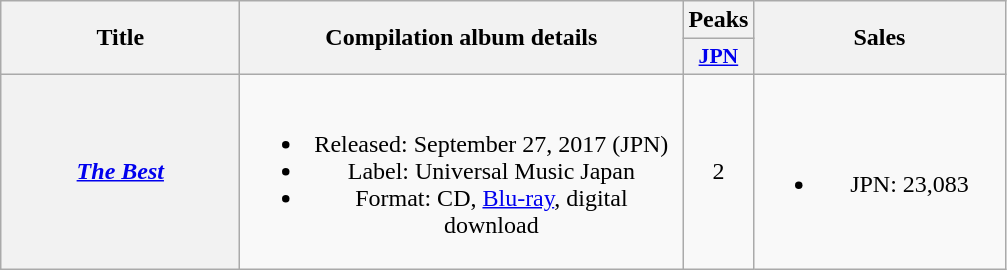<table class="wikitable plainrowheaders" style="text-align:center;">
<tr>
<th scope="col" rowspan="2" style="width:9.5em;">Title</th>
<th scope="col" rowspan="2" style="width:18em;">Compilation album details</th>
<th scope="col" colspan="1">Peaks</th>
<th scope="col" rowspan="2" style="width:10em;">Sales</th>
</tr>
<tr>
<th scope="col" style="width:2.5em;font-size:90%;"><a href='#'>JPN</a><br></th>
</tr>
<tr>
<th scope="row"><em><a href='#'>The Best</a></em></th>
<td><br><ul><li>Released: September 27, 2017 <span>(JPN)</span></li><li>Label: Universal Music Japan</li><li>Format: CD, <a href='#'>Blu-ray</a>, digital download</li></ul></td>
<td>2</td>
<td><br><ul><li>JPN: 23,083</li></ul></td>
</tr>
</table>
